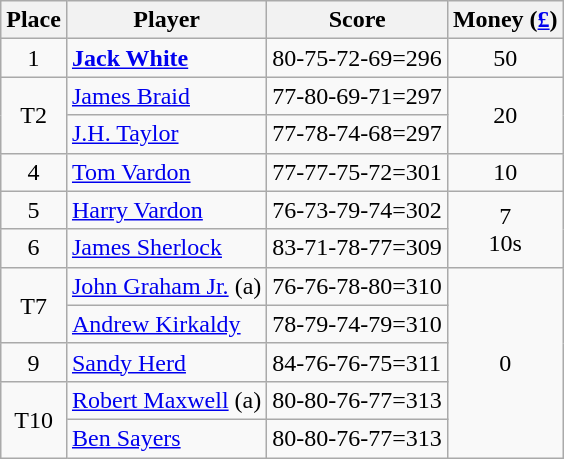<table class=wikitable>
<tr>
<th>Place</th>
<th>Player</th>
<th>Score</th>
<th>Money (<a href='#'>£</a>)</th>
</tr>
<tr>
<td align=center>1</td>
<td> <strong><a href='#'>Jack White</a></strong></td>
<td>80-75-72-69=296</td>
<td align=center>50</td>
</tr>
<tr>
<td rowspan=2 align=center>T2</td>
<td> <a href='#'>James Braid</a></td>
<td>77-80-69-71=297</td>
<td rowspan=2 align=center>20</td>
</tr>
<tr>
<td> <a href='#'>J.H. Taylor</a></td>
<td>77-78-74-68=297</td>
</tr>
<tr>
<td align=center>4</td>
<td> <a href='#'>Tom Vardon</a></td>
<td>77-77-75-72=301</td>
<td align=center>10</td>
</tr>
<tr>
<td align=center>5</td>
<td> <a href='#'>Harry Vardon</a></td>
<td>76-73-79-74=302</td>
<td rowspan=2 align=center>7<br>10s</td>
</tr>
<tr>
<td align=center>6</td>
<td> <a href='#'>James Sherlock</a></td>
<td>83-71-78-77=309</td>
</tr>
<tr>
<td rowspan=2 align=center>T7</td>
<td> <a href='#'>John Graham Jr.</a> (a)</td>
<td>76-76-78-80=310</td>
<td rowspan=5 align=center>0</td>
</tr>
<tr>
<td> <a href='#'>Andrew Kirkaldy</a></td>
<td>78-79-74-79=310</td>
</tr>
<tr>
<td align=center>9</td>
<td> <a href='#'>Sandy Herd</a></td>
<td>84-76-76-75=311</td>
</tr>
<tr>
<td rowspan=2 align=center>T10</td>
<td> <a href='#'>Robert Maxwell</a> (a)</td>
<td>80-80-76-77=313</td>
</tr>
<tr>
<td> <a href='#'>Ben Sayers</a></td>
<td>80-80-76-77=313</td>
</tr>
</table>
